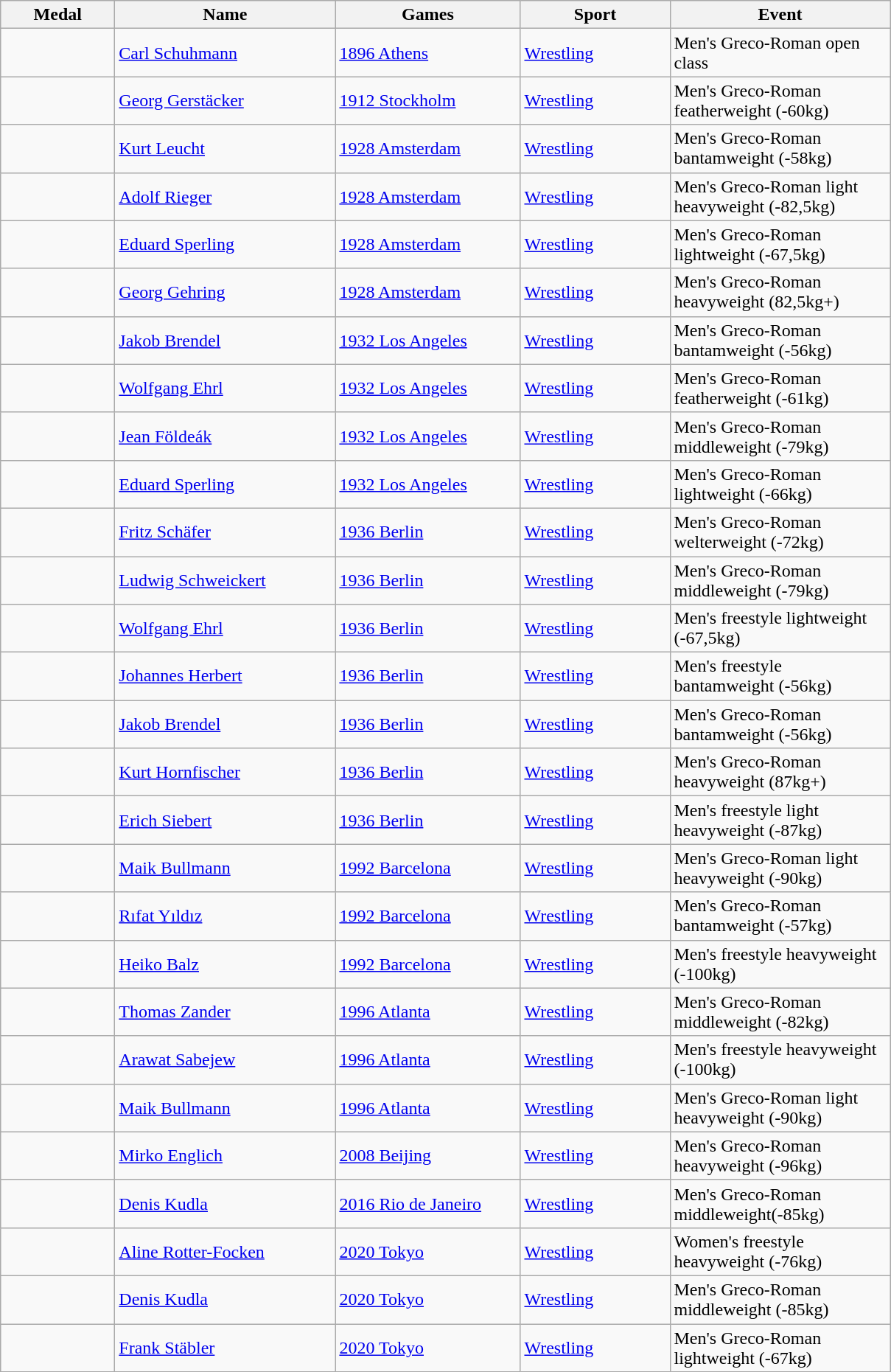<table class="wikitable sortable">
<tr>
<th style="width:6em">Medal</th>
<th style="width:12em">Name</th>
<th style="width:10em">Games</th>
<th style="width:8em">Sport</th>
<th style="width:12em">Event</th>
</tr>
<tr>
<td></td>
<td><a href='#'>Carl Schuhmann</a></td>
<td> <a href='#'>1896 Athens</a></td>
<td> <a href='#'>Wrestling</a></td>
<td>Men's Greco-Roman open class</td>
</tr>
<tr>
<td></td>
<td><a href='#'>Georg Gerstäcker</a></td>
<td> <a href='#'>1912 Stockholm</a></td>
<td> <a href='#'>Wrestling</a></td>
<td>Men's Greco-Roman featherweight (-60kg)</td>
</tr>
<tr>
<td></td>
<td><a href='#'>Kurt Leucht</a></td>
<td> <a href='#'>1928 Amsterdam</a></td>
<td> <a href='#'>Wrestling</a></td>
<td>Men's Greco-Roman bantamweight (-58kg)</td>
</tr>
<tr>
<td></td>
<td><a href='#'>Adolf Rieger</a></td>
<td> <a href='#'>1928 Amsterdam</a></td>
<td> <a href='#'>Wrestling</a></td>
<td>Men's Greco-Roman light heavyweight (-82,5kg)</td>
</tr>
<tr>
<td></td>
<td><a href='#'>Eduard Sperling</a></td>
<td> <a href='#'>1928 Amsterdam</a></td>
<td> <a href='#'>Wrestling</a></td>
<td>Men's Greco-Roman lightweight (-67,5kg)</td>
</tr>
<tr>
<td></td>
<td><a href='#'>Georg Gehring</a></td>
<td> <a href='#'>1928 Amsterdam</a></td>
<td> <a href='#'>Wrestling</a></td>
<td>Men's Greco-Roman heavyweight (82,5kg+)</td>
</tr>
<tr>
<td></td>
<td><a href='#'>Jakob Brendel</a></td>
<td> <a href='#'>1932 Los Angeles</a></td>
<td> <a href='#'>Wrestling</a></td>
<td>Men's Greco-Roman bantamweight (-56kg)</td>
</tr>
<tr>
<td></td>
<td><a href='#'>Wolfgang Ehrl</a></td>
<td> <a href='#'>1932 Los Angeles</a></td>
<td> <a href='#'>Wrestling</a></td>
<td>Men's  Greco-Roman featherweight (-61kg)</td>
</tr>
<tr>
<td></td>
<td><a href='#'>Jean Földeák</a></td>
<td> <a href='#'>1932 Los Angeles</a></td>
<td> <a href='#'>Wrestling</a></td>
<td>Men's Greco-Roman middleweight (-79kg)</td>
</tr>
<tr>
<td></td>
<td><a href='#'>Eduard Sperling</a></td>
<td> <a href='#'>1932 Los Angeles</a></td>
<td> <a href='#'>Wrestling</a></td>
<td>Men's Greco-Roman lightweight (-66kg)</td>
</tr>
<tr>
<td></td>
<td><a href='#'>Fritz Schäfer</a></td>
<td> <a href='#'>1936 Berlin</a></td>
<td> <a href='#'>Wrestling</a></td>
<td>Men's Greco-Roman welterweight (-72kg)</td>
</tr>
<tr>
<td></td>
<td><a href='#'>Ludwig Schweickert</a></td>
<td> <a href='#'>1936 Berlin</a></td>
<td> <a href='#'>Wrestling</a></td>
<td>Men's Greco-Roman middleweight (-79kg)</td>
</tr>
<tr>
<td></td>
<td><a href='#'>Wolfgang Ehrl</a></td>
<td> <a href='#'>1936 Berlin</a></td>
<td> <a href='#'>Wrestling</a></td>
<td>Men's  freestyle lightweight (-67,5kg)</td>
</tr>
<tr>
<td></td>
<td><a href='#'>Johannes Herbert</a></td>
<td> <a href='#'>1936 Berlin</a></td>
<td> <a href='#'>Wrestling</a></td>
<td>Men's freestyle bantamweight (-56kg)</td>
</tr>
<tr>
<td></td>
<td><a href='#'>Jakob Brendel</a></td>
<td> <a href='#'>1936 Berlin</a></td>
<td> <a href='#'>Wrestling</a></td>
<td>Men's Greco-Roman bantamweight (-56kg)</td>
</tr>
<tr>
<td></td>
<td><a href='#'>Kurt Hornfischer</a></td>
<td> <a href='#'>1936 Berlin</a></td>
<td> <a href='#'>Wrestling</a></td>
<td>Men's Greco-Roman heavyweight (87kg+)</td>
</tr>
<tr>
<td></td>
<td><a href='#'>Erich Siebert</a></td>
<td> <a href='#'>1936 Berlin</a></td>
<td> <a href='#'>Wrestling</a></td>
<td>Men's freestyle light heavyweight (-87kg)</td>
</tr>
<tr>
<td></td>
<td><a href='#'>Maik Bullmann</a></td>
<td> <a href='#'>1992 Barcelona</a></td>
<td> <a href='#'>Wrestling</a></td>
<td>Men's Greco-Roman light heavyweight (-90kg)</td>
</tr>
<tr>
<td></td>
<td><a href='#'>Rıfat Yıldız</a></td>
<td> <a href='#'>1992 Barcelona</a></td>
<td> <a href='#'>Wrestling</a></td>
<td>Men's Greco-Roman bantamweight (-57kg)</td>
</tr>
<tr>
<td></td>
<td><a href='#'>Heiko Balz</a></td>
<td> <a href='#'>1992 Barcelona</a></td>
<td> <a href='#'>Wrestling</a></td>
<td>Men's freestyle heavyweight (-100kg)</td>
</tr>
<tr>
<td></td>
<td><a href='#'>Thomas Zander</a></td>
<td> <a href='#'>1996 Atlanta</a></td>
<td> <a href='#'>Wrestling</a></td>
<td>Men's Greco-Roman middleweight (-82kg)</td>
</tr>
<tr>
<td></td>
<td><a href='#'>Arawat Sabejew</a></td>
<td> <a href='#'>1996 Atlanta</a></td>
<td> <a href='#'>Wrestling</a></td>
<td>Men's freestyle heavyweight (-100kg)</td>
</tr>
<tr>
<td></td>
<td><a href='#'>Maik Bullmann</a></td>
<td> <a href='#'>1996 Atlanta</a></td>
<td> <a href='#'>Wrestling</a></td>
<td>Men's Greco-Roman light heavyweight (-90kg)</td>
</tr>
<tr>
<td></td>
<td><a href='#'>Mirko Englich</a></td>
<td> <a href='#'>2008 Beijing</a></td>
<td> <a href='#'>Wrestling</a></td>
<td>Men's Greco-Roman heavyweight (-96kg)</td>
</tr>
<tr>
<td></td>
<td><a href='#'> Denis Kudla</a></td>
<td> <a href='#'>2016 Rio de Janeiro</a></td>
<td> <a href='#'>Wrestling</a></td>
<td>Men's Greco-Roman middleweight(-85kg)</td>
</tr>
<tr>
<td></td>
<td><a href='#'>Aline Rotter-Focken</a></td>
<td> <a href='#'>2020 Tokyo</a></td>
<td> <a href='#'>Wrestling</a></td>
<td>Women's freestyle heavyweight (-76kg)</td>
</tr>
<tr>
<td></td>
<td><a href='#'> Denis Kudla</a></td>
<td> <a href='#'>2020 Tokyo</a></td>
<td> <a href='#'>Wrestling</a></td>
<td>Men's Greco-Roman middleweight (-85kg)</td>
</tr>
<tr>
<td></td>
<td><a href='#'>Frank Stäbler</a></td>
<td> <a href='#'>2020 Tokyo</a></td>
<td> <a href='#'>Wrestling</a></td>
<td>Men's Greco-Roman lightweight (-67kg)</td>
</tr>
</table>
